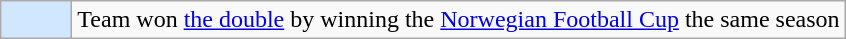<table class="wikitable">
<tr>
<th scope=row style="background-color: #D0E7FF" width=40px></th>
<td>Team won <a href='#'>the double</a> by winning the <a href='#'>Norwegian Football Cup</a> the same season</td>
</tr>
</table>
